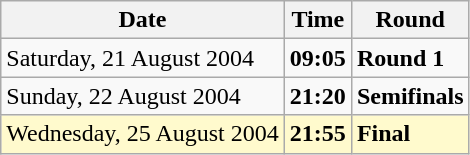<table class="wikitable">
<tr>
<th>Date</th>
<th>Time</th>
<th>Round</th>
</tr>
<tr>
<td>Saturday, 21 August 2004</td>
<td><strong>09:05</strong></td>
<td><strong>Round 1</strong></td>
</tr>
<tr>
<td>Sunday, 22 August 2004</td>
<td><strong>21:20</strong></td>
<td><strong>Semifinals</strong></td>
</tr>
<tr style=background:lemonchiffon>
<td>Wednesday, 25 August 2004</td>
<td><strong>21:55</strong></td>
<td><strong>Final</strong></td>
</tr>
</table>
